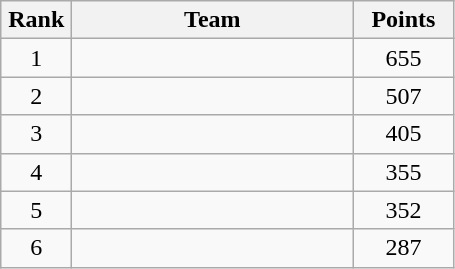<table class="wikitable" style="text-align:center;">
<tr>
<th width=40>Rank</th>
<th width=180>Team</th>
<th width=60>Points</th>
</tr>
<tr>
<td>1</td>
<td align=left></td>
<td>655</td>
</tr>
<tr>
<td>2</td>
<td align=left></td>
<td>507</td>
</tr>
<tr>
<td>3</td>
<td align=left></td>
<td>405</td>
</tr>
<tr>
<td>4</td>
<td align=left></td>
<td>355</td>
</tr>
<tr>
<td>5</td>
<td align=left></td>
<td>352</td>
</tr>
<tr>
<td>6</td>
<td align=left></td>
<td>287</td>
</tr>
</table>
